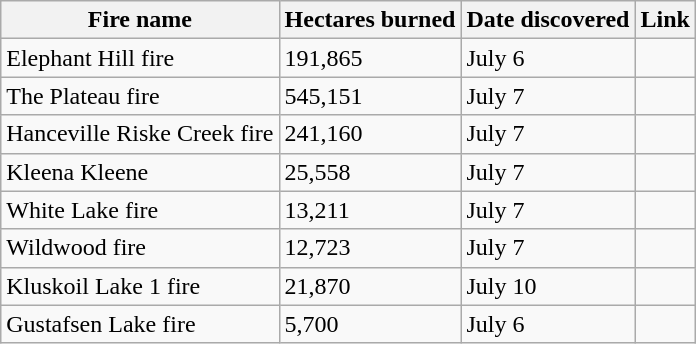<table class="wikitable sortable">
<tr>
<th>Fire name</th>
<th>Hectares burned</th>
<th>Date discovered</th>
<th>Link</th>
</tr>
<tr>
<td>Elephant Hill fire</td>
<td>191,865</td>
<td>July 6</td>
<td></td>
</tr>
<tr>
<td>The Plateau fire</td>
<td>545,151</td>
<td>July 7</td>
<td></td>
</tr>
<tr>
<td>Hanceville Riske Creek fire</td>
<td>241,160</td>
<td>July 7</td>
<td></td>
</tr>
<tr>
<td>Kleena Kleene</td>
<td>25,558</td>
<td>July 7</td>
<td></td>
</tr>
<tr>
<td>White Lake fire</td>
<td>13,211</td>
<td>July 7</td>
<td></td>
</tr>
<tr>
<td>Wildwood fire</td>
<td>12,723</td>
<td>July 7</td>
<td></td>
</tr>
<tr>
<td>Kluskoil Lake 1 fire</td>
<td>21,870</td>
<td>July 10</td>
<td></td>
</tr>
<tr>
<td>Gustafsen Lake fire</td>
<td>5,700</td>
<td>July 6</td>
<td></td>
</tr>
</table>
